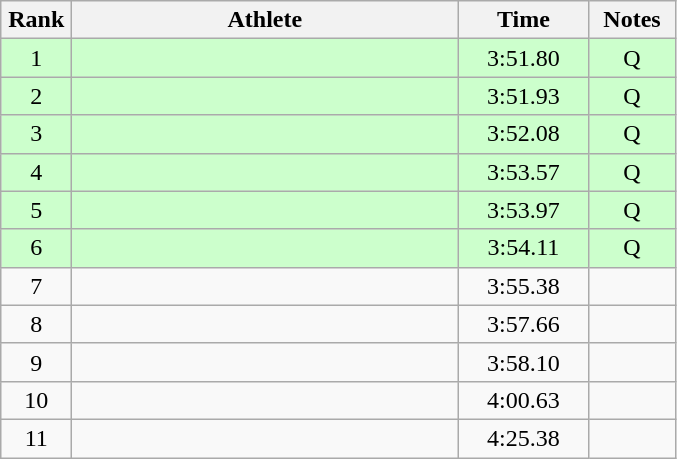<table class="wikitable" style="text-align:center">
<tr>
<th width=40>Rank</th>
<th width=250>Athlete</th>
<th width=80>Time</th>
<th width=50>Notes</th>
</tr>
<tr bgcolor=ccffcc>
<td>1</td>
<td align=left></td>
<td>3:51.80</td>
<td>Q</td>
</tr>
<tr bgcolor=ccffcc>
<td>2</td>
<td align=left></td>
<td>3:51.93</td>
<td>Q</td>
</tr>
<tr bgcolor=ccffcc>
<td>3</td>
<td align=left></td>
<td>3:52.08</td>
<td>Q</td>
</tr>
<tr bgcolor=ccffcc>
<td>4</td>
<td align=left></td>
<td>3:53.57</td>
<td>Q</td>
</tr>
<tr bgcolor=ccffcc>
<td>5</td>
<td align=left></td>
<td>3:53.97</td>
<td>Q</td>
</tr>
<tr bgcolor=ccffcc>
<td>6</td>
<td align=left></td>
<td>3:54.11</td>
<td>Q</td>
</tr>
<tr>
<td>7</td>
<td align=left></td>
<td>3:55.38</td>
<td></td>
</tr>
<tr>
<td>8</td>
<td align=left></td>
<td>3:57.66</td>
<td></td>
</tr>
<tr>
<td>9</td>
<td align=left></td>
<td>3:58.10</td>
<td></td>
</tr>
<tr>
<td>10</td>
<td align=left></td>
<td>4:00.63</td>
<td></td>
</tr>
<tr>
<td>11</td>
<td align=left></td>
<td>4:25.38</td>
<td></td>
</tr>
</table>
